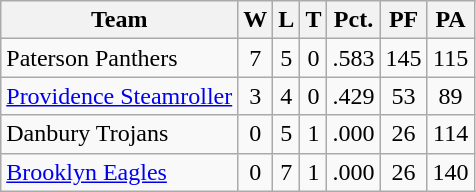<table class="wikitable">
<tr>
<th>Team</th>
<th>W</th>
<th>L</th>
<th>T</th>
<th>Pct.</th>
<th>PF</th>
<th>PA </th>
</tr>
<tr align="center">
<td align="left">Paterson Panthers</td>
<td>7</td>
<td>5</td>
<td>0</td>
<td>.583</td>
<td>145</td>
<td>115</td>
</tr>
<tr align="center">
<td align="left"><a href='#'>Providence Steamroller</a></td>
<td>3</td>
<td>4</td>
<td>0</td>
<td>.429</td>
<td>53</td>
<td>89</td>
</tr>
<tr align="center">
<td align="left">Danbury Trojans</td>
<td>0</td>
<td>5</td>
<td>1</td>
<td>.000</td>
<td>26</td>
<td>114</td>
</tr>
<tr align="center">
<td align="left"><a href='#'>Brooklyn Eagles</a></td>
<td>0</td>
<td>7</td>
<td>1</td>
<td>.000</td>
<td>26</td>
<td>140</td>
</tr>
</table>
